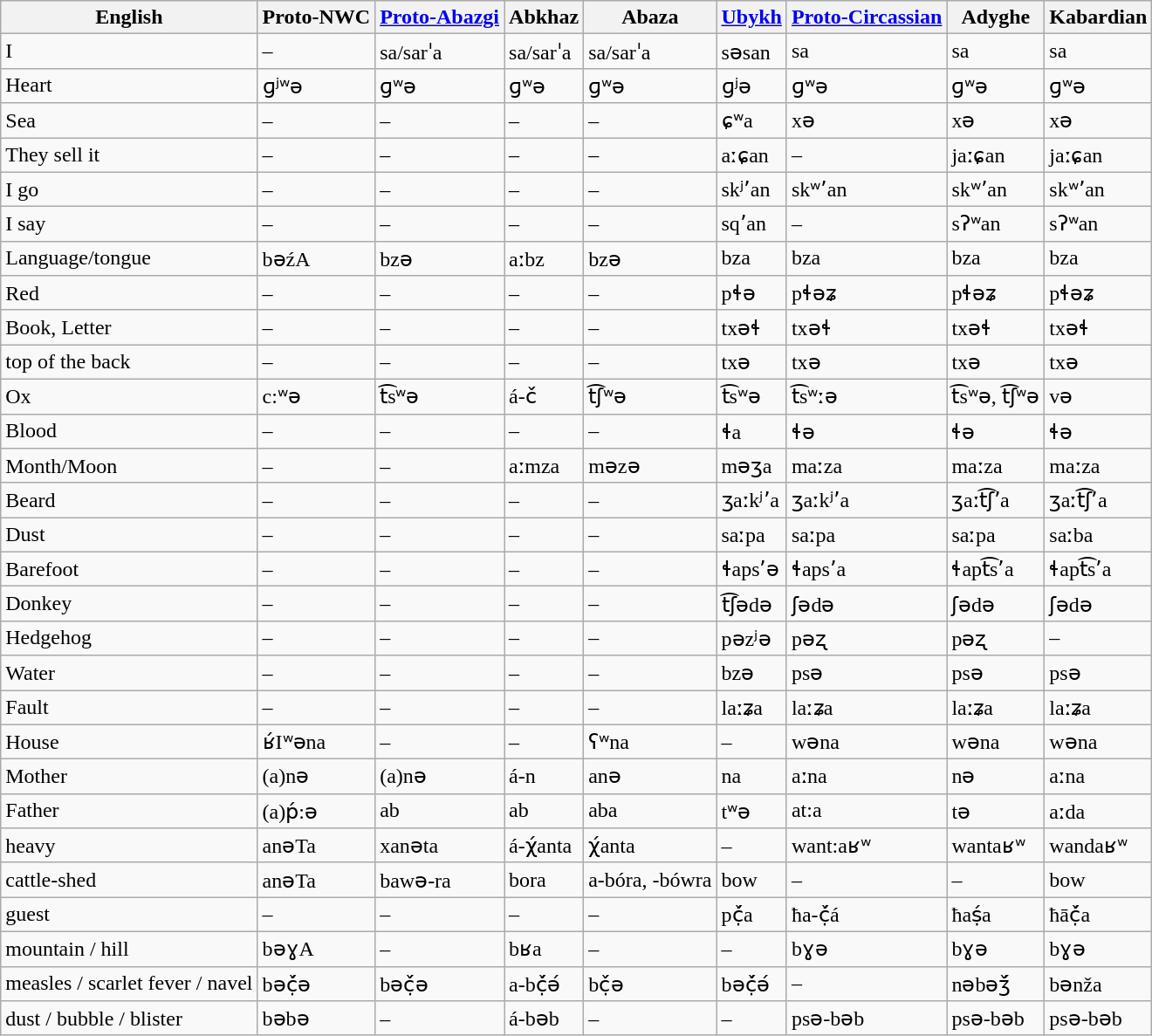<table class="IPA wikitable" border="1" text-align="right">
<tr>
<th>English</th>
<th>Proto-NWC</th>
<th><a href='#'>Proto-Abazgi</a></th>
<th>Abkhaz</th>
<th>Abaza</th>
<th><a href='#'>Ubykh</a></th>
<th><a href='#'>Proto-Circassian</a></th>
<th>Adyghe</th>
<th>Kabardian</th>
</tr>
<tr>
<td>I</td>
<td>–</td>
<td>sa/sarˈa</td>
<td>sa/sarˈa</td>
<td>sa/sarˈa</td>
<td>səsan</td>
<td>sa</td>
<td>sa</td>
<td>sa</td>
</tr>
<tr>
<td>Heart</td>
<td>ɡʲʷə</td>
<td>ɡʷə</td>
<td>ɡʷə</td>
<td>ɡʷə</td>
<td>ɡʲə</td>
<td>ɡʷə</td>
<td>ɡʷə</td>
<td>ɡʷə</td>
</tr>
<tr>
<td>Sea</td>
<td>–</td>
<td>–</td>
<td>–</td>
<td>–</td>
<td>ɕʷa</td>
<td>xə</td>
<td>xə</td>
<td>xə</td>
</tr>
<tr>
<td>They sell it</td>
<td>–</td>
<td>–</td>
<td>–</td>
<td>–</td>
<td>aːɕan</td>
<td>–</td>
<td>jaːɕan</td>
<td>jaːɕan</td>
</tr>
<tr>
<td>I go</td>
<td>–</td>
<td>–</td>
<td>–</td>
<td>–</td>
<td>skʲʼan</td>
<td>skʷʼan</td>
<td>skʷʼan</td>
<td>skʷʼan</td>
</tr>
<tr>
<td>I say</td>
<td>–</td>
<td>–</td>
<td>–</td>
<td>–</td>
<td>sqʼan</td>
<td>–</td>
<td>sʔʷan</td>
<td>sʔʷan</td>
</tr>
<tr>
<td>Language/tongue</td>
<td>bǝźA</td>
<td>bzǝ</td>
<td>aːbz</td>
<td>bzǝ</td>
<td>bza</td>
<td>bza</td>
<td>bza</td>
<td>bza</td>
</tr>
<tr>
<td>Red</td>
<td>–</td>
<td>–</td>
<td>–</td>
<td>–</td>
<td>pɬə</td>
<td>pɬəʑ</td>
<td>pɬəʑ</td>
<td>pɬəʑ</td>
</tr>
<tr>
<td>Book, Letter</td>
<td>–</td>
<td>–</td>
<td>–</td>
<td>–</td>
<td>txəɬ</td>
<td>txəɬ</td>
<td>txəɬ</td>
<td>txəɬ</td>
</tr>
<tr>
<td>top of the back</td>
<td>–</td>
<td>–</td>
<td>–</td>
<td>–</td>
<td>txə</td>
<td>txə</td>
<td>txə</td>
<td>txə</td>
</tr>
<tr>
<td>Ox</td>
<td>c:ʷǝ</td>
<td>t͡sʷə</td>
<td>á-ć̌</td>
<td>t͡ʃʷə</td>
<td>t͡sʷə</td>
<td>t͡sʷːə</td>
<td>t͡sʷə, t͡ʃʷə</td>
<td>və</td>
</tr>
<tr>
<td>Blood</td>
<td>–</td>
<td>–</td>
<td>–</td>
<td>–</td>
<td>ɬa</td>
<td>ɬə</td>
<td>ɬə</td>
<td>ɬə</td>
</tr>
<tr>
<td>Month/Moon</td>
<td>–</td>
<td>–</td>
<td>aːmza</td>
<td>məzə</td>
<td>məʒa</td>
<td>maːza</td>
<td>maːza</td>
<td>maːza</td>
</tr>
<tr>
<td>Beard</td>
<td>–</td>
<td>–</td>
<td>–</td>
<td>–</td>
<td>ʒaːkʲʼa</td>
<td>ʒaːkʲʼa</td>
<td>ʒaːt͡ʃʼa</td>
<td>ʒaːt͡ʃʼa</td>
</tr>
<tr>
<td>Dust</td>
<td>–</td>
<td>–</td>
<td>–</td>
<td>–</td>
<td>saːpa</td>
<td>saːpa</td>
<td>saːpa</td>
<td>saːba</td>
</tr>
<tr>
<td>Barefoot</td>
<td>–</td>
<td>–</td>
<td>–</td>
<td>–</td>
<td>ɬapsʼə</td>
<td>ɬapsʼa</td>
<td>ɬapt͡sʼa</td>
<td>ɬapt͡sʼa</td>
</tr>
<tr>
<td>Donkey</td>
<td>–</td>
<td>–</td>
<td>–</td>
<td>–</td>
<td>t͡ʃədə</td>
<td>ʃədə</td>
<td>ʃədə</td>
<td>ʃədə</td>
</tr>
<tr>
<td>Hedgehog</td>
<td>–</td>
<td>–</td>
<td>–</td>
<td>–</td>
<td>pəzʲə</td>
<td>pəʐ</td>
<td>pəʐ</td>
<td>–</td>
</tr>
<tr>
<td>Water</td>
<td>–</td>
<td>–</td>
<td>–</td>
<td>–</td>
<td>bzə</td>
<td>psə</td>
<td>psə</td>
<td>psə</td>
</tr>
<tr>
<td>Fault</td>
<td>–</td>
<td>–</td>
<td>–</td>
<td>–</td>
<td>laːʑa</td>
<td>laːʑa</td>
<td>laːʑa</td>
<td>laːʑa</td>
</tr>
<tr>
<td>House</td>
<td>ʁ́Iʷǝna</td>
<td>–</td>
<td>–</td>
<td>ʕʷna</td>
<td>–</td>
<td>wəna</td>
<td>wəna</td>
<td>wəna</td>
</tr>
<tr>
<td>Mother</td>
<td>(a)nǝ</td>
<td>(a)nǝ</td>
<td>á-n</td>
<td>anǝ</td>
<td>na</td>
<td>aːna</td>
<td>nə</td>
<td>aːna</td>
</tr>
<tr>
<td>Father</td>
<td>(a)ṕ:ǝ</td>
<td>ab</td>
<td>ab</td>
<td>aba</td>
<td>tʷǝ</td>
<td>at:a</td>
<td>tǝ</td>
<td>aːda</td>
</tr>
<tr>
<td>heavy</td>
<td>anǝTa</td>
<td>xanǝta</td>
<td>á-χ́anta</td>
<td>χ́anta</td>
<td>–</td>
<td>want:aʁʷ</td>
<td>wantaʁʷ</td>
<td>wandaʁʷ</td>
</tr>
<tr>
<td>cattle-shed</td>
<td>anǝTa</td>
<td>bawǝ-ra</td>
<td>bora</td>
<td>a-bóra, -bówra</td>
<td>bow</td>
<td>–</td>
<td>–</td>
<td>bow</td>
</tr>
<tr>
<td>guest</td>
<td>–</td>
<td>–</td>
<td>–</td>
<td>–</td>
<td>pč̣́a</td>
<td>ħa-č̣́á</td>
<td>ħaṣ́a</td>
<td>ħāč̣́a</td>
</tr>
<tr>
<td>mountain / hill</td>
<td>bǝɣA</td>
<td>–</td>
<td>bʁa</td>
<td>–</td>
<td>–</td>
<td>bɣǝ</td>
<td>bɣǝ</td>
<td>bɣǝ</td>
</tr>
<tr>
<td>measles / scarlet fever / navel</td>
<td>bǝč̣́ǝ</td>
<td>bǝč̣́ǝ</td>
<td>a-bč̣́ǝ́</td>
<td>bč̣́ǝ</td>
<td>bǝč̣́ǝ́</td>
<td>–</td>
<td>nǝbǝǯ́</td>
<td>bǝnža</td>
</tr>
<tr>
<td>dust / bubble / blister</td>
<td>bǝbǝ</td>
<td>–</td>
<td>á-bǝb</td>
<td>–</td>
<td>–</td>
<td>psǝ-bǝb</td>
<td>psǝ-bǝb</td>
<td>psǝ-bǝb</td>
</tr>
</table>
